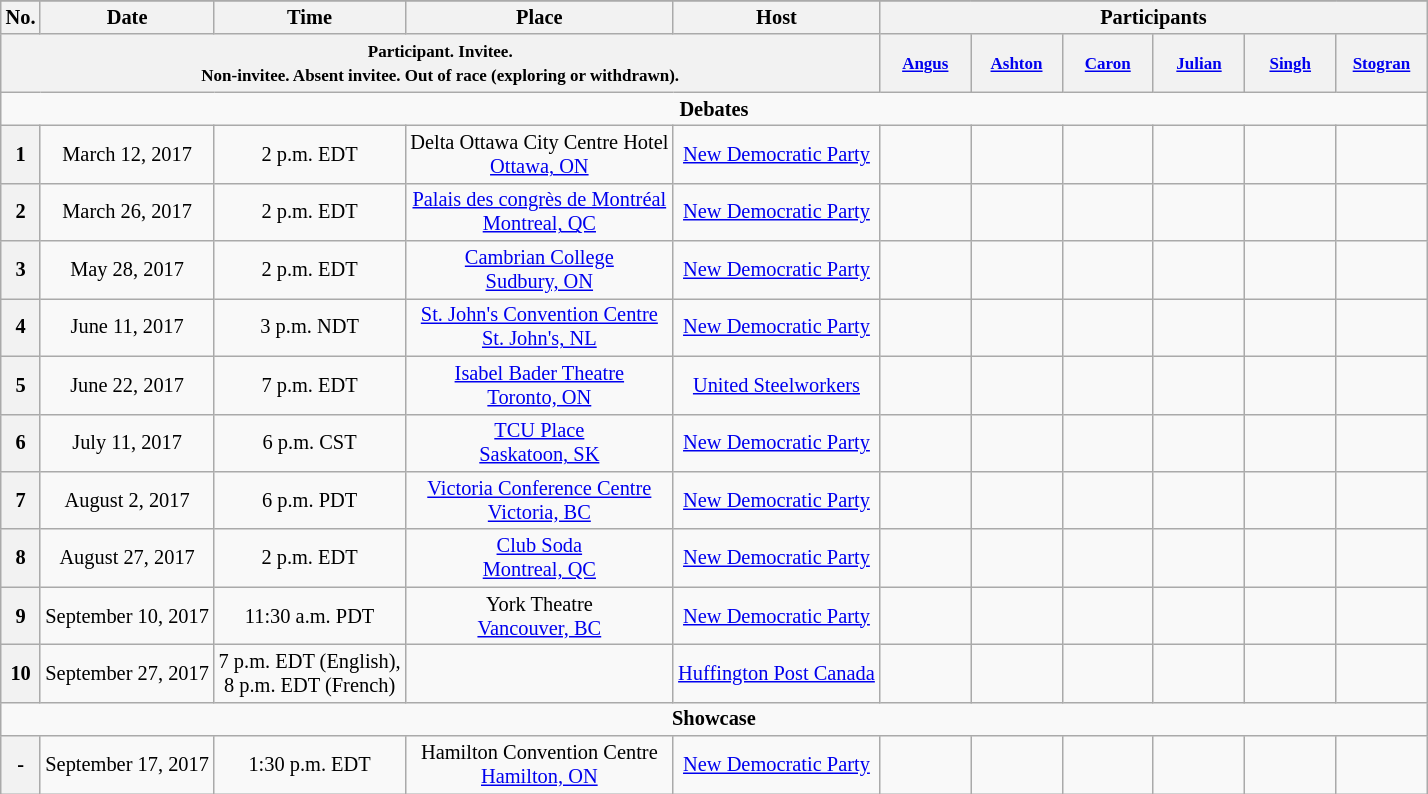<table class="wikitable" style="font-size:85%; text-align:center;">
<tr>
</tr>
<tr>
<th style="white-space:nowrap;">No.</th>
<th>Date</th>
<th>Time</th>
<th>Place</th>
<th>Host</th>
<th scope="col" colspan="18">Participants</th>
</tr>
<tr>
<th colspan="5"><small> Participant.  Invitee.<br>  Non-invitee.  Absent invitee.  Out of race (exploring or withdrawn).</small></th>
<th scope="col" style="width:4em;"><small><a href='#'>Angus</a></small></th>
<th scope="col" style="width:4em;"><small><a href='#'>Ashton</a></small></th>
<th scope="col" style="width:4em;"><small><a href='#'>Caron</a></small></th>
<th scope="col" style="width:4em;"><small><a href='#'>Julian</a></small></th>
<th scope="col" style="width:4em;"><small><a href='#'>Singh</a></small></th>
<th scope="col" style="width:4em;"><small><a href='#'>Stogran</a></small></th>
</tr>
<tr>
<td colspan="22" style="background:#F9F9F9; color:black; vertical-align: top; text-align: center;" class="table-no"><strong>Debates</strong></td>
</tr>
<tr>
<th>1</th>
<td style="white-space:nowrap;">March 12, 2017</td>
<td style="white-space:nowrap;">2 p.m. EDT</td>
<td style="white-space:nowrap;">Delta Ottawa City Centre Hotel<br><a href='#'>Ottawa, ON</a></td>
<td style="white-space:nowrap; text-align:center;"><a href='#'>New Democratic Party</a></td>
<td></td>
<td></td>
<td></td>
<td></td>
<td></td>
<td></td>
</tr>
<tr>
<th>2</th>
<td style="white-space:nowrap;">March 26, 2017</td>
<td style="white-space:nowrap;">2 p.m. EDT</td>
<td style="white-space:nowrap;"><a href='#'>Palais des congrès de Montréal</a><br><a href='#'>Montreal, QC</a></td>
<td style="white-space:nowrap; text-align:center;"><a href='#'>New Democratic Party</a></td>
<td></td>
<td></td>
<td></td>
<td></td>
<td></td>
<td></td>
</tr>
<tr>
<th>3</th>
<td style="white-space:nowrap;">May 28, 2017</td>
<td style="white-space:nowrap;">2 p.m. EDT</td>
<td style="white-space:nowrap;"><a href='#'>Cambrian College</a><br><a href='#'>Sudbury, ON</a></td>
<td style="white-space:nowrap; text-align:center;"><a href='#'>New Democratic Party</a></td>
<td></td>
<td></td>
<td></td>
<td></td>
<td></td>
<td></td>
</tr>
<tr>
<th>4</th>
<td style="white-space:nowrap;">June 11, 2017</td>
<td style="white-space:nowrap;">3 p.m. NDT</td>
<td style="white-space:nowrap;"><a href='#'>St. John's Convention Centre</a><br><a href='#'>St. John's, NL</a></td>
<td style="white-space:nowrap; text-align:center;"><a href='#'>New Democratic Party</a></td>
<td></td>
<td></td>
<td></td>
<td></td>
<td></td>
<td></td>
</tr>
<tr>
<th>5</th>
<td style="white-space:nowrap;">June 22, 2017</td>
<td style="white-space:nowrap;">7 p.m. EDT</td>
<td style="white-space:nowrap;"><a href='#'>Isabel Bader Theatre</a><br><a href='#'>Toronto, ON</a></td>
<td style="white-space:nowrap; text-align:center;"><a href='#'>United Steelworkers</a></td>
<td></td>
<td></td>
<td></td>
<td></td>
<td></td>
<td></td>
</tr>
<tr>
<th>6</th>
<td style="white-space:nowrap;">July 11, 2017</td>
<td style="white-space:nowrap;">6 p.m. CST</td>
<td style="white-space:nowrap;"><a href='#'>TCU Place</a><br><a href='#'>Saskatoon, SK</a></td>
<td style="white-space:nowrap; text-align:center;"><a href='#'>New Democratic Party</a></td>
<td></td>
<td></td>
<td></td>
<td></td>
<td></td>
<td></td>
</tr>
<tr>
<th>7</th>
<td style="white-space:nowrap;">August 2, 2017</td>
<td style="white-space:nowrap;">6 p.m. PDT</td>
<td style="white-space:nowrap;"><a href='#'>Victoria Conference Centre</a><br><a href='#'>Victoria, BC</a></td>
<td style="white-space:nowrap; text-align:center;"><a href='#'>New Democratic Party</a></td>
<td></td>
<td></td>
<td></td>
<td></td>
<td></td>
<td></td>
</tr>
<tr>
<th>8</th>
<td style="white-space:nowrap;">August 27, 2017</td>
<td style="white-space:nowrap;">2 p.m. EDT</td>
<td style="white-space:nowrap;"><a href='#'>Club Soda</a><br><a href='#'>Montreal, QC</a></td>
<td style="white-space:nowrap; text-align:center;"><a href='#'>New Democratic Party</a></td>
<td></td>
<td></td>
<td></td>
<td></td>
<td></td>
<td></td>
</tr>
<tr>
<th>9</th>
<td style="white-space:nowrap;">September 10, 2017</td>
<td style="white-space:nowrap;">11:30 a.m. PDT</td>
<td style="white-space:nowrap;">York Theatre<br><a href='#'>Vancouver, BC</a></td>
<td style="white-space:nowrap; text-align:center;"><a href='#'>New Democratic Party</a></td>
<td></td>
<td></td>
<td></td>
<td></td>
<td></td>
<td></td>
</tr>
<tr>
<th>10</th>
<td style="white-space:nowrap;">September 27, 2017</td>
<td style="white-space:nowrap;">7 p.m. EDT (English),<br>8 p.m. EDT (French)</td>
<td style="white-space:nowrap;"><br></td>
<td style="white-space:nowrap; text-align:center;"><a href='#'>Huffington Post Canada</a></td>
<td></td>
<td></td>
<td></td>
<td></td>
<td></td>
<td></td>
</tr>
<tr>
<td colspan="22" style="background:#F9F9F9; color:black; vertical-align: top; text-align: center;" class="table-no"><strong>Showcase</strong></td>
</tr>
<tr>
<th>-</th>
<td style="white-space:nowrap;">September 17, 2017</td>
<td style="white-space:nowrap;">1:30 p.m. EDT</td>
<td style="white-space:nowrap;">Hamilton Convention Centre<br><a href='#'>Hamilton, ON</a></td>
<td style="white-space:nowrap; text-align:center;"><a href='#'>New Democratic Party</a></td>
<td></td>
<td></td>
<td></td>
<td></td>
<td></td>
<td></td>
</tr>
</table>
